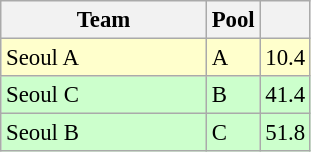<table class="wikitable" style="font-size:95%;">
<tr>
<th width=130>Team</th>
<th width=20>Pool</th>
<th width=20></th>
</tr>
<tr bgcolor=#ffffcc>
<td> Seoul A</td>
<td>A</td>
<td>10.4</td>
</tr>
<tr bgcolor=#ccffcc>
<td> Seoul C</td>
<td>B</td>
<td>41.4</td>
</tr>
<tr bgcolor=#ccffcc>
<td> Seoul B</td>
<td>C</td>
<td>51.8</td>
</tr>
</table>
